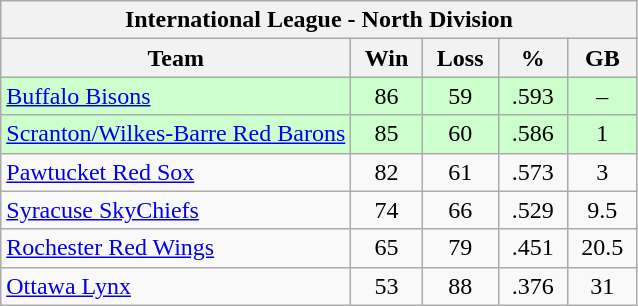<table class="wikitable">
<tr>
<th colspan="5">International League - North Division</th>
</tr>
<tr>
<th width="55%">Team</th>
<th>Win</th>
<th>Loss</th>
<th>%</th>
<th>GB</th>
</tr>
<tr align=center bgcolor=ccffcc>
<td align=left><a href='#'>Buffalo Bisons</a></td>
<td>86</td>
<td>59</td>
<td>.593</td>
<td>–</td>
</tr>
<tr align=center bgcolor=ccffcc>
<td align=left><a href='#'>Scranton/Wilkes-Barre Red Barons</a></td>
<td>85</td>
<td>60</td>
<td>.586</td>
<td>1</td>
</tr>
<tr align=center>
<td align=left><a href='#'>Pawtucket Red Sox</a></td>
<td>82</td>
<td>61</td>
<td>.573</td>
<td>3</td>
</tr>
<tr align=center>
<td align=left><a href='#'>Syracuse SkyChiefs</a></td>
<td>74</td>
<td>66</td>
<td>.529</td>
<td>9.5</td>
</tr>
<tr align=center>
<td align=left><a href='#'>Rochester Red Wings</a></td>
<td>65</td>
<td>79</td>
<td>.451</td>
<td>20.5</td>
</tr>
<tr align=center>
<td align=left><a href='#'>Ottawa Lynx</a></td>
<td>53</td>
<td>88</td>
<td>.376</td>
<td>31</td>
</tr>
</table>
